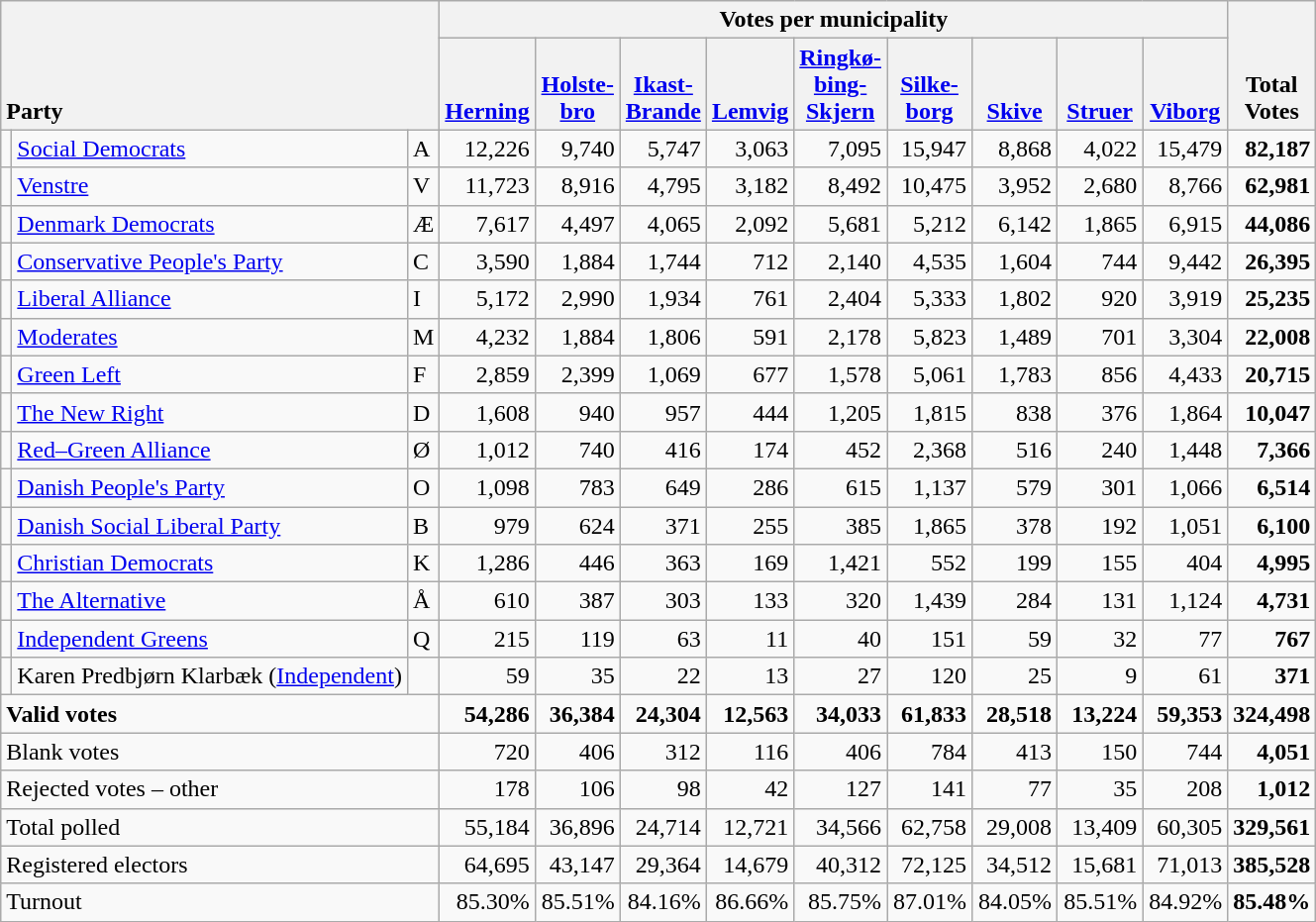<table class="wikitable" border="1" style="text-align:right;">
<tr>
<th style="text-align:left;" valign=bottom rowspan=2 colspan=3>Party</th>
<th colspan=9>Votes per municipality</th>
<th align=center valign=bottom rowspan=2 width="50">Total Votes</th>
</tr>
<tr>
<th align=center valign=bottom width="50"><a href='#'>Herning</a></th>
<th align=center valign=bottom width="50"><a href='#'>Holste- bro</a></th>
<th align=center valign=bottom width="50"><a href='#'>Ikast- Brande</a></th>
<th align=center valign=bottom width="50"><a href='#'>Lemvig</a></th>
<th align=center valign=bottom width="50"><a href='#'>Ringkø- bing- Skjern</a></th>
<th align=center valign=bottom width="50"><a href='#'>Silke- borg</a></th>
<th align=center valign=bottom width="50"><a href='#'>Skive</a></th>
<th align=center valign=bottom width="50"><a href='#'>Struer</a></th>
<th align=center valign=bottom width="50"><a href='#'>Viborg</a></th>
</tr>
<tr>
<td></td>
<td align=left><a href='#'>Social Democrats</a></td>
<td align=left>A</td>
<td>12,226</td>
<td>9,740</td>
<td>5,747</td>
<td>3,063</td>
<td>7,095</td>
<td>15,947</td>
<td>8,868</td>
<td>4,022</td>
<td>15,479</td>
<td><strong>82,187</strong></td>
</tr>
<tr>
<td></td>
<td align=left><a href='#'>Venstre</a></td>
<td align=left>V</td>
<td>11,723</td>
<td>8,916</td>
<td>4,795</td>
<td>3,182</td>
<td>8,492</td>
<td>10,475</td>
<td>3,952</td>
<td>2,680</td>
<td>8,766</td>
<td><strong>62,981</strong></td>
</tr>
<tr>
<td></td>
<td align=left><a href='#'>Denmark Democrats</a></td>
<td align=left>Æ</td>
<td>7,617</td>
<td>4,497</td>
<td>4,065</td>
<td>2,092</td>
<td>5,681</td>
<td>5,212</td>
<td>6,142</td>
<td>1,865</td>
<td>6,915</td>
<td><strong>44,086</strong></td>
</tr>
<tr>
<td></td>
<td align=left style="white-space: nowrap;"><a href='#'>Conservative People's Party</a></td>
<td align=left>C</td>
<td>3,590</td>
<td>1,884</td>
<td>1,744</td>
<td>712</td>
<td>2,140</td>
<td>4,535</td>
<td>1,604</td>
<td>744</td>
<td>9,442</td>
<td><strong>26,395</strong></td>
</tr>
<tr>
<td></td>
<td align=left><a href='#'>Liberal Alliance</a></td>
<td align=left>I</td>
<td>5,172</td>
<td>2,990</td>
<td>1,934</td>
<td>761</td>
<td>2,404</td>
<td>5,333</td>
<td>1,802</td>
<td>920</td>
<td>3,919</td>
<td><strong>25,235</strong></td>
</tr>
<tr>
<td></td>
<td align=left><a href='#'>Moderates</a></td>
<td align=left>M</td>
<td>4,232</td>
<td>1,884</td>
<td>1,806</td>
<td>591</td>
<td>2,178</td>
<td>5,823</td>
<td>1,489</td>
<td>701</td>
<td>3,304</td>
<td><strong>22,008</strong></td>
</tr>
<tr>
<td></td>
<td align=left><a href='#'>Green Left</a></td>
<td align=left>F</td>
<td>2,859</td>
<td>2,399</td>
<td>1,069</td>
<td>677</td>
<td>1,578</td>
<td>5,061</td>
<td>1,783</td>
<td>856</td>
<td>4,433</td>
<td><strong>20,715</strong></td>
</tr>
<tr>
<td></td>
<td align=left><a href='#'>The New Right</a></td>
<td align=left>D</td>
<td>1,608</td>
<td>940</td>
<td>957</td>
<td>444</td>
<td>1,205</td>
<td>1,815</td>
<td>838</td>
<td>376</td>
<td>1,864</td>
<td><strong>10,047</strong></td>
</tr>
<tr>
<td></td>
<td align=left><a href='#'>Red–Green Alliance</a></td>
<td align=left>Ø</td>
<td>1,012</td>
<td>740</td>
<td>416</td>
<td>174</td>
<td>452</td>
<td>2,368</td>
<td>516</td>
<td>240</td>
<td>1,448</td>
<td><strong>7,366</strong></td>
</tr>
<tr>
<td></td>
<td align=left><a href='#'>Danish People's Party</a></td>
<td align=left>O</td>
<td>1,098</td>
<td>783</td>
<td>649</td>
<td>286</td>
<td>615</td>
<td>1,137</td>
<td>579</td>
<td>301</td>
<td>1,066</td>
<td><strong>6,514</strong></td>
</tr>
<tr>
<td></td>
<td align=left><a href='#'>Danish Social Liberal Party</a></td>
<td align=left>B</td>
<td>979</td>
<td>624</td>
<td>371</td>
<td>255</td>
<td>385</td>
<td>1,865</td>
<td>378</td>
<td>192</td>
<td>1,051</td>
<td><strong>6,100</strong></td>
</tr>
<tr>
<td></td>
<td align=left><a href='#'>Christian Democrats</a></td>
<td align=left>K</td>
<td>1,286</td>
<td>446</td>
<td>363</td>
<td>169</td>
<td>1,421</td>
<td>552</td>
<td>199</td>
<td>155</td>
<td>404</td>
<td><strong>4,995</strong></td>
</tr>
<tr>
<td></td>
<td align=left><a href='#'>The Alternative</a></td>
<td align=left>Å</td>
<td>610</td>
<td>387</td>
<td>303</td>
<td>133</td>
<td>320</td>
<td>1,439</td>
<td>284</td>
<td>131</td>
<td>1,124</td>
<td><strong>4,731</strong></td>
</tr>
<tr>
<td></td>
<td align=left><a href='#'>Independent Greens</a></td>
<td align=left>Q</td>
<td>215</td>
<td>119</td>
<td>63</td>
<td>11</td>
<td>40</td>
<td>151</td>
<td>59</td>
<td>32</td>
<td>77</td>
<td><strong>767</strong></td>
</tr>
<tr>
<td></td>
<td align=left>Karen Predbjørn Klarbæk (<a href='#'>Independent</a>)</td>
<td></td>
<td>59</td>
<td>35</td>
<td>22</td>
<td>13</td>
<td>27</td>
<td>120</td>
<td>25</td>
<td>9</td>
<td>61</td>
<td><strong>371</strong></td>
</tr>
<tr style="font-weight:bold">
<td align=left colspan=3>Valid votes</td>
<td>54,286</td>
<td>36,384</td>
<td>24,304</td>
<td>12,563</td>
<td>34,033</td>
<td>61,833</td>
<td>28,518</td>
<td>13,224</td>
<td>59,353</td>
<td>324,498</td>
</tr>
<tr>
<td align=left colspan=3>Blank votes</td>
<td>720</td>
<td>406</td>
<td>312</td>
<td>116</td>
<td>406</td>
<td>784</td>
<td>413</td>
<td>150</td>
<td>744</td>
<td><strong>4,051</strong></td>
</tr>
<tr>
<td align=left colspan=3>Rejected votes – other</td>
<td>178</td>
<td>106</td>
<td>98</td>
<td>42</td>
<td>127</td>
<td>141</td>
<td>77</td>
<td>35</td>
<td>208</td>
<td><strong>1,012</strong></td>
</tr>
<tr>
<td align=left colspan=3>Total polled</td>
<td>55,184</td>
<td>36,896</td>
<td>24,714</td>
<td>12,721</td>
<td>34,566</td>
<td>62,758</td>
<td>29,008</td>
<td>13,409</td>
<td>60,305</td>
<td><strong>329,561</strong></td>
</tr>
<tr>
<td align=left colspan=3>Registered electors</td>
<td>64,695</td>
<td>43,147</td>
<td>29,364</td>
<td>14,679</td>
<td>40,312</td>
<td>72,125</td>
<td>34,512</td>
<td>15,681</td>
<td>71,013</td>
<td><strong>385,528</strong></td>
</tr>
<tr>
<td align=left colspan=3>Turnout</td>
<td>85.30%</td>
<td>85.51%</td>
<td>84.16%</td>
<td>86.66%</td>
<td>85.75%</td>
<td>87.01%</td>
<td>84.05%</td>
<td>85.51%</td>
<td>84.92%</td>
<td><strong>85.48%</strong></td>
</tr>
</table>
